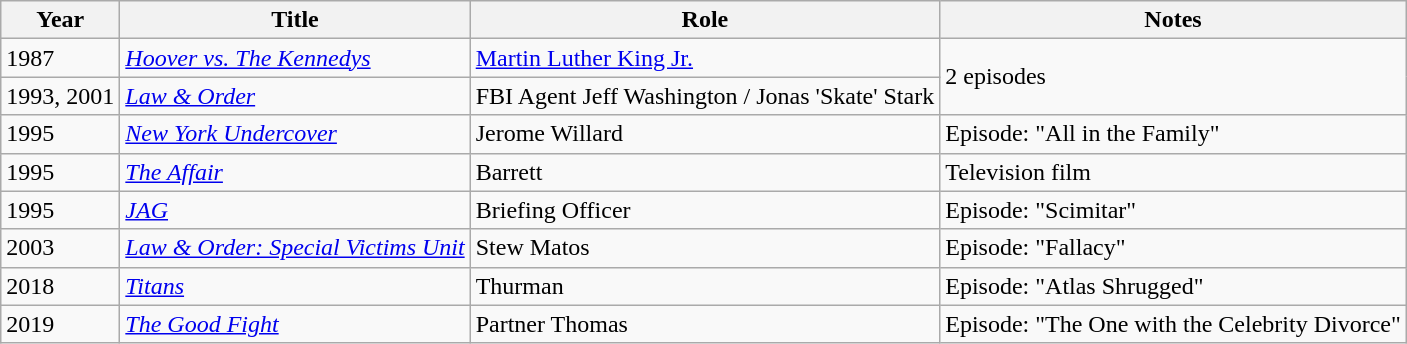<table class="wikitable sortable">
<tr>
<th>Year</th>
<th>Title</th>
<th>Role</th>
<th>Notes</th>
</tr>
<tr>
<td>1987</td>
<td><em><a href='#'>Hoover vs. The Kennedys</a></em></td>
<td><a href='#'>Martin Luther King Jr.</a></td>
<td rowspan="2">2 episodes</td>
</tr>
<tr>
<td>1993, 2001</td>
<td><em><a href='#'>Law & Order</a></em></td>
<td>FBI Agent Jeff Washington / Jonas 'Skate' Stark</td>
</tr>
<tr>
<td>1995</td>
<td><em><a href='#'>New York Undercover</a></em></td>
<td>Jerome Willard</td>
<td>Episode: "All in the Family"</td>
</tr>
<tr>
<td>1995</td>
<td><a href='#'><em>The Affair</em></a></td>
<td>Barrett</td>
<td>Television film</td>
</tr>
<tr>
<td>1995</td>
<td><a href='#'><em>JAG</em></a></td>
<td>Briefing Officer</td>
<td>Episode: "Scimitar"</td>
</tr>
<tr>
<td>2003</td>
<td><em><a href='#'>Law & Order: Special Victims Unit</a></em></td>
<td>Stew Matos</td>
<td>Episode: "Fallacy"</td>
</tr>
<tr>
<td>2018</td>
<td><a href='#'><em>Titans</em></a></td>
<td>Thurman</td>
<td>Episode: "Atlas Shrugged"</td>
</tr>
<tr>
<td>2019</td>
<td><em><a href='#'>The Good Fight</a></em></td>
<td>Partner Thomas</td>
<td>Episode: "The One with the Celebrity Divorce"</td>
</tr>
</table>
